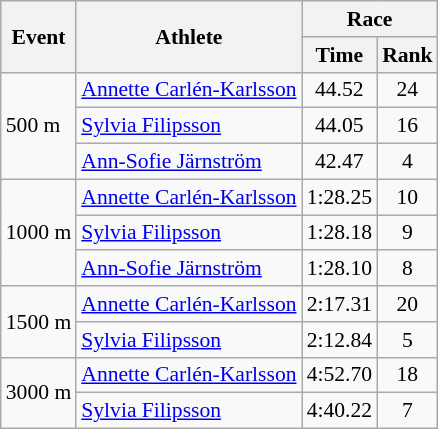<table class="wikitable" border="1" style="font-size:90%">
<tr>
<th rowspan=2>Event</th>
<th rowspan=2>Athlete</th>
<th colspan=2>Race</th>
</tr>
<tr>
<th>Time</th>
<th>Rank</th>
</tr>
<tr>
<td rowspan=3>500 m</td>
<td><a href='#'>Annette Carlén-Karlsson</a></td>
<td align=center>44.52</td>
<td align=center>24</td>
</tr>
<tr>
<td><a href='#'>Sylvia Filipsson</a></td>
<td align=center>44.05</td>
<td align=center>16</td>
</tr>
<tr>
<td><a href='#'>Ann-Sofie Järnström</a></td>
<td align=center>42.47</td>
<td align=center>4</td>
</tr>
<tr>
<td rowspan=3>1000 m</td>
<td><a href='#'>Annette Carlén-Karlsson</a></td>
<td align=center>1:28.25</td>
<td align=center>10</td>
</tr>
<tr>
<td><a href='#'>Sylvia Filipsson</a></td>
<td align=center>1:28.18</td>
<td align=center>9</td>
</tr>
<tr>
<td><a href='#'>Ann-Sofie Järnström</a></td>
<td align=center>1:28.10</td>
<td align=center>8</td>
</tr>
<tr>
<td rowspan=2>1500 m</td>
<td><a href='#'>Annette Carlén-Karlsson</a></td>
<td align=center>2:17.31</td>
<td align=center>20</td>
</tr>
<tr>
<td><a href='#'>Sylvia Filipsson</a></td>
<td align=center>2:12.84</td>
<td align=center>5</td>
</tr>
<tr>
<td rowspan=2>3000 m</td>
<td><a href='#'>Annette Carlén-Karlsson</a></td>
<td align=center>4:52.70</td>
<td align=center>18</td>
</tr>
<tr>
<td><a href='#'>Sylvia Filipsson</a></td>
<td align=center>4:40.22</td>
<td align=center>7</td>
</tr>
</table>
